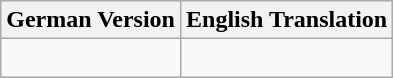<table class="wikitable">
<tr>
<th>German Version</th>
<th>English Translation</th>
</tr>
<tr>
<td><br></td>
<td><br></td>
</tr>
</table>
